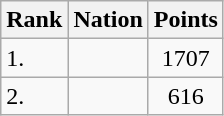<table class="wikitable sortable">
<tr>
<th>Rank</th>
<th>Nation</th>
<th>Points</th>
</tr>
<tr>
<td>1.</td>
<td></td>
<td align=center>1707</td>
</tr>
<tr>
<td>2.</td>
<td></td>
<td align=center>616</td>
</tr>
</table>
